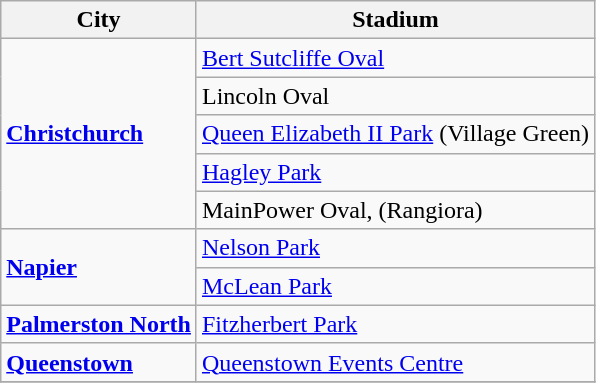<table class="wikitable" style="align:left">
<tr>
<th>City</th>
<th>Stadium</th>
</tr>
<tr>
<td rowspan=5><strong><a href='#'>Christchurch</a></strong></td>
<td><a href='#'>Bert Sutcliffe Oval</a></td>
</tr>
<tr>
<td>Lincoln Oval</td>
</tr>
<tr>
<td><a href='#'>Queen Elizabeth II Park</a> (Village Green)</td>
</tr>
<tr>
<td><a href='#'>Hagley Park</a></td>
</tr>
<tr>
<td>MainPower Oval, (Rangiora)</td>
</tr>
<tr>
<td rowspan=2><strong><a href='#'>Napier</a></strong></td>
<td><a href='#'>Nelson Park</a></td>
</tr>
<tr>
<td><a href='#'>McLean Park</a></td>
</tr>
<tr>
<td rowspan=1><strong><a href='#'>Palmerston North</a></strong></td>
<td><a href='#'>Fitzherbert Park</a></td>
</tr>
<tr>
<td rowspan=1><strong><a href='#'>Queenstown</a></strong></td>
<td><a href='#'>Queenstown Events Centre</a></td>
</tr>
<tr>
</tr>
</table>
